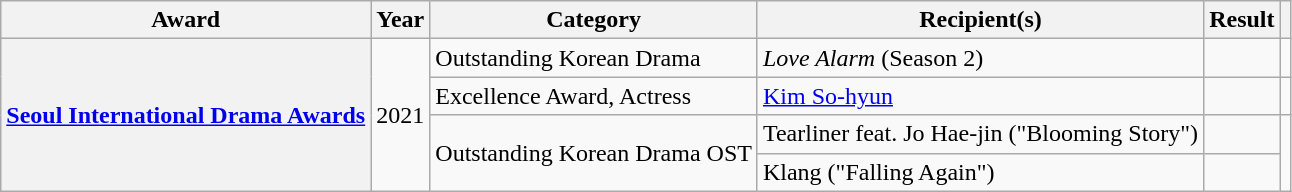<table class="wikitable plainrowheaders">
<tr>
<th scope="col">Award</th>
<th scope="col">Year</th>
<th scope="col">Category</th>
<th scope="col">Recipient(s)</th>
<th scope="col">Result</th>
<th scope="col" class="unsortable"></th>
</tr>
<tr>
<th rowspan="4" scope="row"><a href='#'>Seoul International Drama Awards</a></th>
<td rowspan="4" style="text-align:center">2021</td>
<td>Outstanding Korean Drama</td>
<td><em>Love Alarm</em> (Season 2)</td>
<td></td>
<td></td>
</tr>
<tr>
<td>Excellence Award, Actress</td>
<td><a href='#'>Kim So-hyun</a></td>
<td></td>
<td></td>
</tr>
<tr>
<td rowspan="2">Outstanding Korean Drama OST</td>
<td>Tearliner feat. Jo Hae-jin ("Blooming Story")</td>
<td></td>
<td rowspan="2"></td>
</tr>
<tr>
<td>Klang ("Falling Again")</td>
<td></td>
</tr>
</table>
